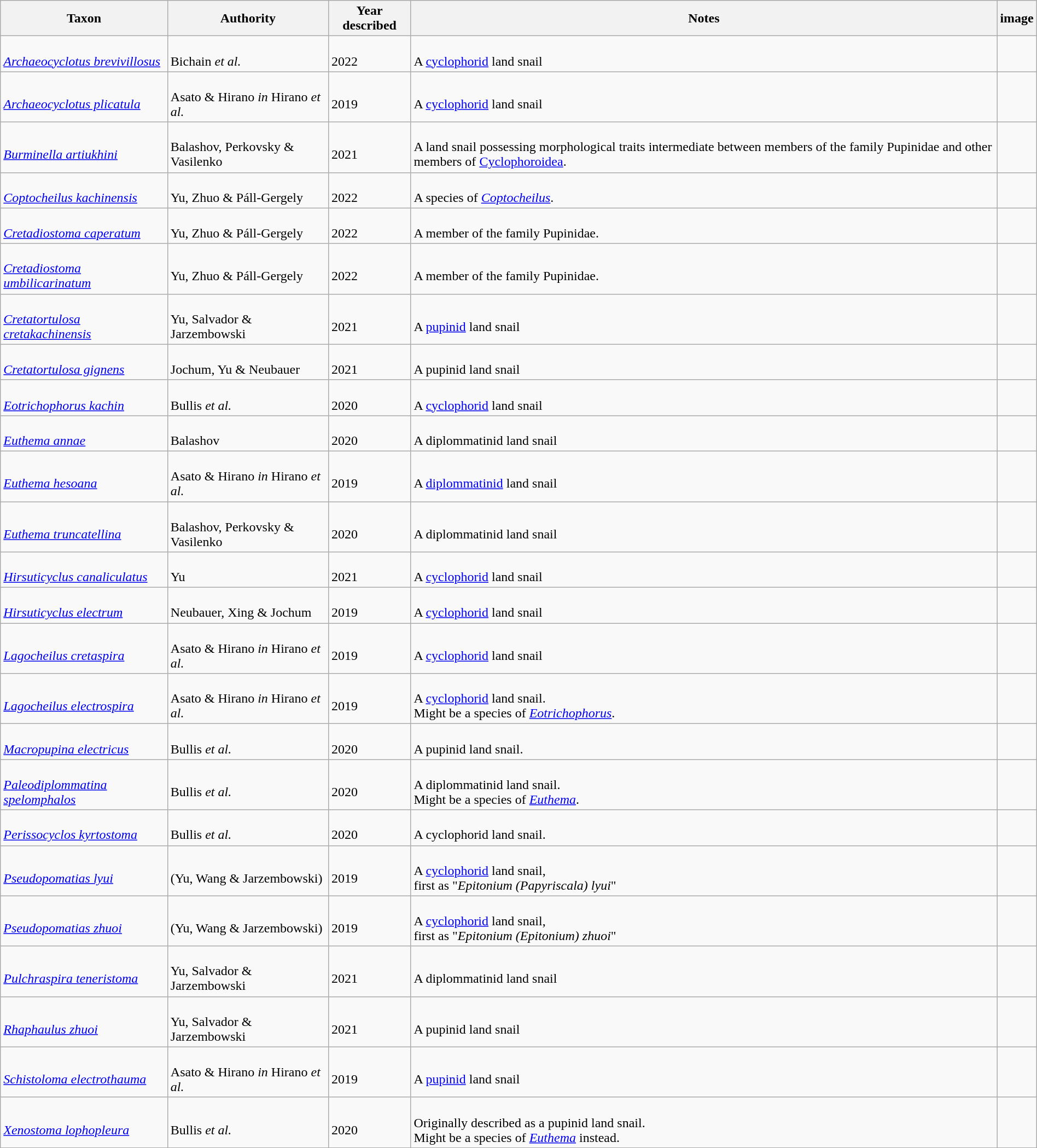<table class="wikitable sortable" align="center" width="100%">
<tr>
<th>Taxon</th>
<th>Authority</th>
<th>Year described</th>
<th>Notes</th>
<th>image</th>
</tr>
<tr>
<td><br><em><a href='#'>Archaeocyclotus brevivillosus</a></em></td>
<td><br>Bichain <em>et al.</em></td>
<td><br>2022</td>
<td><br>A <a href='#'>cyclophorid</a> land snail</td>
<td></td>
</tr>
<tr>
<td><br><em><a href='#'>Archaeocyclotus plicatula</a></em></td>
<td><br>Asato & Hirano <em>in</em> Hirano <em>et al.</em></td>
<td><br>2019</td>
<td><br>A <a href='#'>cyclophorid</a> land snail</td>
<td><br></td>
</tr>
<tr>
<td><br><em><a href='#'>Burminella artiukhini</a></em></td>
<td><br>Balashov, Perkovsky & Vasilenko</td>
<td><br>2021</td>
<td><br>A land snail possessing morphological traits intermediate between members of the family Pupinidae and other members of <a href='#'>Cyclophoroidea</a>.</td>
<td></td>
</tr>
<tr>
<td><br><em><a href='#'>Coptocheilus kachinensis</a></em></td>
<td><br>Yu, Zhuo & Páll-Gergely</td>
<td><br>2022</td>
<td><br>A species of <em><a href='#'>Coptocheilus</a></em>.</td>
<td></td>
</tr>
<tr>
<td><br><em><a href='#'>Cretadiostoma caperatum</a></em></td>
<td><br>Yu, Zhuo & Páll-Gergely</td>
<td><br>2022</td>
<td><br>A member of the family Pupinidae.</td>
<td></td>
</tr>
<tr>
<td><br><em><a href='#'>Cretadiostoma umbilicarinatum</a></em></td>
<td><br>Yu, Zhuo & Páll-Gergely</td>
<td><br>2022</td>
<td><br>A member of the family Pupinidae.</td>
<td></td>
</tr>
<tr>
<td><br><em><a href='#'>Cretatortulosa cretakachinensis</a></em></td>
<td><br>Yu, Salvador & Jarzembowski</td>
<td><br>2021</td>
<td><br>A <a href='#'>pupinid</a> land snail</td>
<td></td>
</tr>
<tr>
<td><br><em><a href='#'>Cretatortulosa gignens</a></em></td>
<td><br>Jochum, Yu & Neubauer</td>
<td><br>2021</td>
<td><br>A pupinid land snail</td>
<td></td>
</tr>
<tr>
<td><br><em><a href='#'>Eotrichophorus kachin</a></em></td>
<td><br>Bullis <em>et al.</em></td>
<td><br>2020</td>
<td><br>A <a href='#'>cyclophorid</a> land snail</td>
<td></td>
</tr>
<tr>
<td><br><em><a href='#'>Euthema annae</a></em></td>
<td><br>Balashov</td>
<td><br>2020</td>
<td><br>A diplommatinid land snail</td>
<td></td>
</tr>
<tr>
<td><br><em><a href='#'>Euthema hesoana</a></em></td>
<td><br>Asato & Hirano <em>in</em> Hirano <em>et al.</em></td>
<td><br>2019</td>
<td><br>A <a href='#'>diplommatinid</a> land snail</td>
<td><br></td>
</tr>
<tr>
<td><br><em><a href='#'>Euthema truncatellina</a></em></td>
<td><br>Balashov, Perkovsky & Vasilenko</td>
<td><br>2020</td>
<td><br>A diplommatinid land snail</td>
<td></td>
</tr>
<tr>
<td><br><em><a href='#'>Hirsuticyclus canaliculatus</a></em></td>
<td><br>Yu</td>
<td><br>2021</td>
<td><br>A <a href='#'>cyclophorid</a> land snail</td>
<td></td>
</tr>
<tr>
<td><br><em><a href='#'>Hirsuticyclus electrum</a></em></td>
<td><br>Neubauer, Xing & Jochum</td>
<td><br>2019</td>
<td><br>A <a href='#'>cyclophorid</a> land snail</td>
<td></td>
</tr>
<tr>
<td><br><em><a href='#'>Lagocheilus cretaspira</a></em></td>
<td><br>Asato & Hirano <em>in</em> Hirano <em>et al.</em></td>
<td><br>2019</td>
<td><br>A <a href='#'>cyclophorid</a> land snail</td>
<td><br></td>
</tr>
<tr>
<td><br><em><a href='#'>Lagocheilus electrospira</a></em></td>
<td><br>Asato & Hirano <em>in</em> Hirano <em>et al.</em></td>
<td><br>2019</td>
<td><br>A <a href='#'>cyclophorid</a> land snail.<br>Might be a species of <em><a href='#'>Eotrichophorus</a></em>.</td>
<td><br></td>
</tr>
<tr>
<td><br><em><a href='#'>Macropupina electricus</a></em></td>
<td><br>Bullis <em>et al.</em></td>
<td><br>2020</td>
<td><br>A pupinid land snail.</td>
<td></td>
</tr>
<tr>
<td><br><em><a href='#'>Paleodiplommatina spelomphalos</a></em></td>
<td><br>Bullis <em>et al.</em></td>
<td><br>2020</td>
<td><br>A diplommatinid land snail.<br>Might be a species of <em><a href='#'>Euthema</a></em>.</td>
<td></td>
</tr>
<tr>
<td><br><em><a href='#'>Perissocyclos kyrtostoma</a></em></td>
<td><br>Bullis <em>et al.</em></td>
<td><br>2020</td>
<td><br>A cyclophorid land snail.</td>
<td></td>
</tr>
<tr>
<td><br><em><a href='#'>Pseudopomatias lyui</a></em></td>
<td><br>(Yu, Wang & Jarzembowski)</td>
<td><br>2019</td>
<td><br>A <a href='#'>cyclophorid</a> land snail,<br> first as "<em>Epitonium (Papyriscala) lyui</em>"</td>
<td></td>
</tr>
<tr>
<td><br><em><a href='#'>Pseudopomatias zhuoi</a></em></td>
<td><br>(Yu, Wang & Jarzembowski)</td>
<td><br>2019</td>
<td><br>A <a href='#'>cyclophorid</a> land snail,<br> first as "<em>Epitonium (Epitonium) zhuoi</em>"</td>
<td></td>
</tr>
<tr>
<td><br><em><a href='#'>Pulchraspira teneristoma</a></em></td>
<td><br>Yu, Salvador & Jarzembowski</td>
<td><br>2021</td>
<td><br>A diplommatinid land snail</td>
<td></td>
</tr>
<tr>
<td><br><em><a href='#'>Rhaphaulus zhuoi</a></em></td>
<td><br>Yu, Salvador & Jarzembowski</td>
<td><br>2021</td>
<td><br>A pupinid land snail</td>
<td></td>
</tr>
<tr>
<td><br><em><a href='#'>Schistoloma electrothauma</a></em></td>
<td><br>Asato & Hirano <em>in</em> Hirano <em>et al.</em></td>
<td><br>2019</td>
<td><br>A <a href='#'>pupinid</a> land snail</td>
<td><br></td>
</tr>
<tr>
<td><br><em><a href='#'>Xenostoma lophopleura</a></em></td>
<td><br>Bullis <em>et al.</em></td>
<td><br>2020</td>
<td><br>Originally described as a pupinid land snail.<br>Might be a species of <em><a href='#'>Euthema</a></em> instead.</td>
<td></td>
</tr>
</table>
